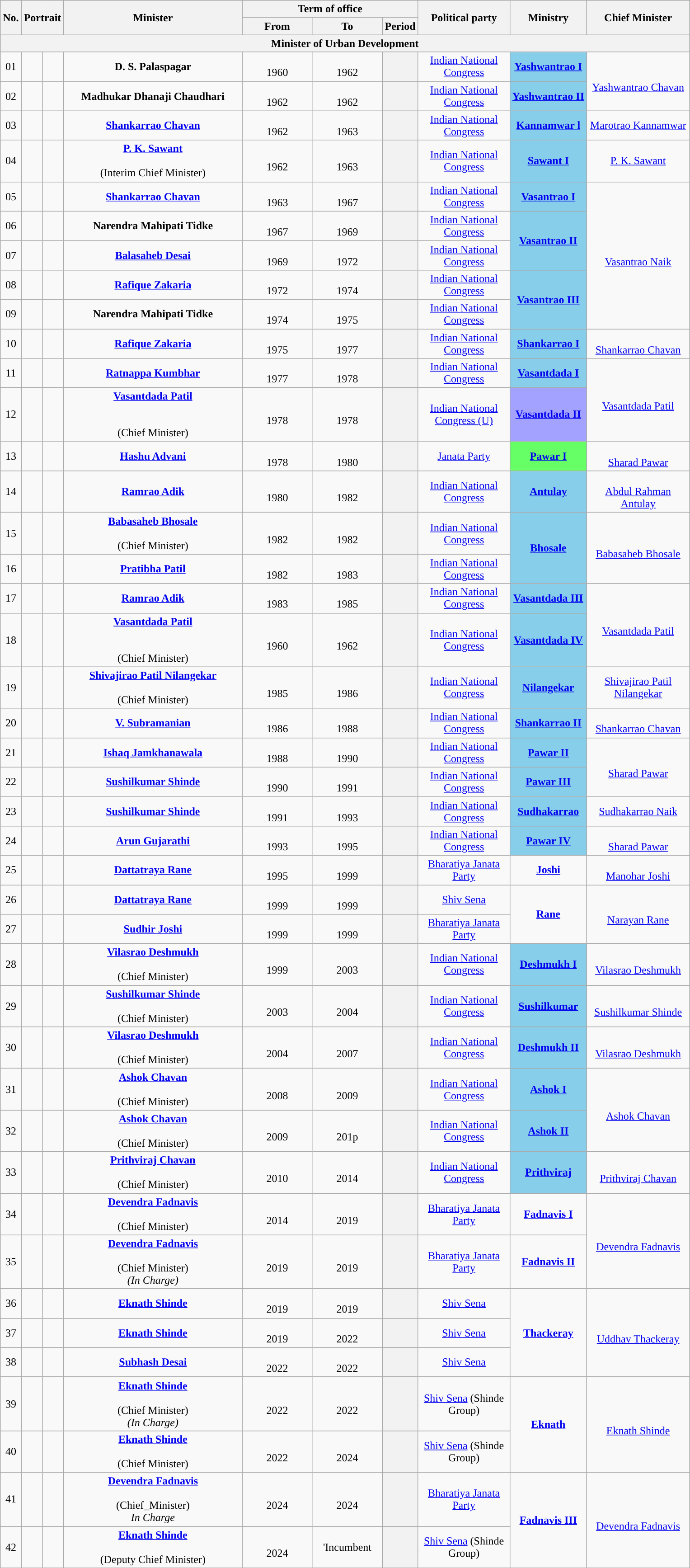<table class="wikitable" style="text-align:center">
<tr>
<th rowspan="2">No.</th>
<th rowspan="2" colspan="2">Portrait</th>
<th rowspan="2" style="width:16em">Minister<br></th>
<th colspan="3">Term of office</th>
<th rowspan="2" style="width:8em">Political party</th>
<th rowspan="2">Ministry</th>
<th rowspan="2" style="width:9em">Chief Minister</th>
</tr>
<tr>
<th style="width:6em">From</th>
<th style="width:6em">To</th>
<th>Period</th>
</tr>
<tr>
<th colspan="10">Minister of Urban Development</th>
</tr>
<tr>
<td>01</td>
<td></td>
<td></td>
<td><strong>D. S. Palaspagar</strong> <br> </td>
<td><br>1960</td>
<td><br>1962</td>
<th></th>
<td><a href='#'>Indian National Congress</a></td>
<td bgcolor="#87CEEB"><a href='#'><strong>Yashwantrao I</strong></a></td>
<td rowspan="2"> <br><a href='#'>Yashwantrao Chavan</a></td>
</tr>
<tr>
<td>02</td>
<td></td>
<td></td>
<td><strong>Madhukar Dhanaji Chaudhari</strong> <br> </td>
<td><br>1962</td>
<td><br>1962</td>
<th></th>
<td><a href='#'>Indian National Congress</a></td>
<td bgcolor="#87CEEB"><a href='#'><strong>Yashwantrao II</strong></a></td>
</tr>
<tr>
<td>03</td>
<td></td>
<td></td>
<td><strong><a href='#'>Shankarrao Chavan</a></strong> <br> </td>
<td><br>1962</td>
<td><br>1963</td>
<th></th>
<td><a href='#'>Indian National Congress</a></td>
<td bgcolor="#87CEEB"><a href='#'><strong>Kannamwar l</strong></a></td>
<td><a href='#'>Marotrao Kannamwar</a></td>
</tr>
<tr>
<td>04</td>
<td></td>
<td></td>
<td><strong><a href='#'>P. K. Sawant</a></strong> <br>  <br>(Interim Chief Minister)</td>
<td><br>1962</td>
<td><br>1963</td>
<th></th>
<td><a href='#'>Indian National Congress</a></td>
<td bgcolor="#87CEEB"><a href='#'><strong>Sawant I</strong></a></td>
<td><a href='#'>P. K. Sawant</a></td>
</tr>
<tr>
<td>05</td>
<td></td>
<td></td>
<td><strong><a href='#'>Shankarrao Chavan</a></strong> <br> </td>
<td><br>1963</td>
<td><br>1967</td>
<th></th>
<td><a href='#'>Indian National Congress</a></td>
<td bgcolor="#87CEEB"><a href='#'><strong>Vasantrao I</strong></a></td>
<td rowspan="5"><br><a href='#'>Vasantrao Naik</a></td>
</tr>
<tr>
<td>06</td>
<td></td>
<td></td>
<td><strong>Narendra Mahipati Tidke</strong> <br> </td>
<td><br>1967</td>
<td><br>1969</td>
<th></th>
<td><a href='#'>Indian National Congress</a></td>
<td rowspan="2" bgcolor="#87CEEB"><a href='#'><strong>Vasantrao II</strong></a></td>
</tr>
<tr>
<td>07</td>
<td></td>
<td></td>
<td><strong><a href='#'>Balasaheb Desai</a></strong> <br> </td>
<td><br>1969</td>
<td><br>1972</td>
<th></th>
<td><a href='#'>Indian National Congress</a></td>
</tr>
<tr>
<td>08</td>
<td></td>
<td></td>
<td><strong><a href='#'>Rafique Zakaria</a></strong> <br> </td>
<td><br>1972</td>
<td><br>1974</td>
<th></th>
<td><a href='#'>Indian National Congress</a></td>
<td rowspan="2" bgcolor="#87CEEB"><a href='#'><strong>Vasantrao III</strong></a></td>
</tr>
<tr>
<td>09</td>
<td></td>
<td></td>
<td><strong>Narendra Mahipati Tidke</strong> <br> </td>
<td><br>1974</td>
<td><br>1975</td>
<th></th>
<td><a href='#'>Indian National Congress</a></td>
</tr>
<tr>
<td>10</td>
<td></td>
<td></td>
<td><strong><a href='#'>Rafique Zakaria</a></strong> <br> </td>
<td><br>1975</td>
<td><br>1977</td>
<th></th>
<td><a href='#'>Indian National Congress</a></td>
<td bgcolor="#87CEEB"><a href='#'><strong>Shankarrao I</strong></a></td>
<td><br><a href='#'>Shankarrao Chavan</a></td>
</tr>
<tr>
<td>11</td>
<td></td>
<td></td>
<td><strong><a href='#'>Ratnappa Kumbhar</a></strong> <br> </td>
<td><br>1977</td>
<td><br>1978</td>
<th></th>
<td><a href='#'>Indian National Congress</a></td>
<td rowspan="1" bgcolor="#88CEEB"><a href='#'><strong>Vasantdada I</strong></a></td>
<td rowspan="2"><br><a href='#'>Vasantdada Patil</a></td>
</tr>
<tr>
<td>12</td>
<td></td>
<td></td>
<td><strong><a href='#'>Vasantdada Patil</a></strong> <br> <br><br> (Chief Minister)</td>
<td><br>1978</td>
<td><br>1978</td>
<th></th>
<td><a href='#'>Indian National Congress (U)</a></td>
<td bgcolor="#A3A3FF"><a href='#'><strong>Vasantdada II</strong></a></td>
</tr>
<tr>
<td>13</td>
<td></td>
<td></td>
<td><strong><a href='#'>Hashu Advani</a></strong> <br> </td>
<td><br>1978</td>
<td><br>1980</td>
<th></th>
<td><a href='#'>Janata Party</a></td>
<td rowspan="1" bgcolor="#66FF66"><a href='#'><strong>Pawar I</strong></a></td>
<td rowspan="1"><br><a href='#'>Sharad Pawar</a></td>
</tr>
<tr>
<td>14</td>
<td></td>
<td></td>
<td><strong><a href='#'>Ramrao Adik</a></strong> <br> </td>
<td><br>1980</td>
<td><br>1982</td>
<th></th>
<td><a href='#'>Indian National Congress</a></td>
<td bgcolor="#87CEEB"><a href='#'><strong>Antulay</strong></a></td>
<td rowspan="1"> <br><a href='#'>Abdul Rahman Antulay</a></td>
</tr>
<tr>
<td>15</td>
<td></td>
<td></td>
<td><strong><a href='#'>Babasaheb Bhosale</a></strong> <br> <br>(Chief Minister)</td>
<td><br>1982</td>
<td><br>1982</td>
<th></th>
<td><a href='#'>Indian National Congress</a></td>
<td rowspan="2" bgcolor="#87CEEB"><a href='#'><strong>Bhosale</strong></a></td>
<td rowspan="2"> <br><a href='#'>Babasaheb Bhosale</a></td>
</tr>
<tr>
<td>16</td>
<td></td>
<td></td>
<td><strong><a href='#'>Pratibha Patil</a></strong> <br> </td>
<td><br>1982</td>
<td><br>1983</td>
<th></th>
<td><a href='#'>Indian National Congress</a></td>
</tr>
<tr>
<td>17</td>
<td></td>
<td></td>
<td><strong><a href='#'>Ramrao Adik</a></strong> <br> </td>
<td><br>1983</td>
<td><br>1985</td>
<th></th>
<td><a href='#'>Indian National Congress</a></td>
<td bgcolor="#87CEEB"><a href='#'><strong>Vasantdada III</strong></a></td>
<td rowspan="2"><br><a href='#'>Vasantdada Patil</a></td>
</tr>
<tr>
<td>18</td>
<td></td>
<td></td>
<td><strong><a href='#'>Vasantdada Patil</a></strong>  <br> <br><br> (Chief Minister)</td>
<td><br>1960</td>
<td><br>1962</td>
<th></th>
<td><a href='#'>Indian National Congress</a></td>
<td bgcolor="#87CEEB"><a href='#'><strong>Vasantdada IV</strong></a></td>
</tr>
<tr>
<td>19</td>
<td></td>
<td></td>
<td><strong><a href='#'>Shivajirao Patil Nilangekar</a></strong><br>  <br> (Chief Minister)</td>
<td><br>1985</td>
<td><br>1986</td>
<th></th>
<td><a href='#'>Indian National Congress</a></td>
<td bgcolor="#87CEEB"><a href='#'><strong>Nilangekar</strong></a></td>
<td><a href='#'>Shivajirao Patil Nilangekar</a></td>
</tr>
<tr>
<td>20</td>
<td></td>
<td></td>
<td><strong><a href='#'>V. Subramanian</a></strong> <br> </td>
<td><br>1986</td>
<td><br>1988</td>
<th></th>
<td><a href='#'>Indian National Congress</a></td>
<td bgcolor="#87CEEB"><a href='#'><strong>Shankarrao II</strong></a></td>
<td rowspan="1"> <br><a href='#'>Shankarrao Chavan</a></td>
</tr>
<tr>
<td>21</td>
<td></td>
<td></td>
<td><strong><a href='#'>Ishaq Jamkhanawala</a></strong> <br> </td>
<td><br>1988</td>
<td><br>1990</td>
<th></th>
<td><a href='#'>Indian National Congress</a></td>
<td bgcolor="#87CEEB"><a href='#'><strong>Pawar II</strong></a></td>
<td rowspan="2"> <br><a href='#'>Sharad Pawar</a></td>
</tr>
<tr>
<td>22</td>
<td></td>
<td><br></td>
<td><strong><a href='#'>Sushilkumar Shinde</a></strong> <br> </td>
<td><br>1990</td>
<td><br>1991</td>
<th></th>
<td><a href='#'>Indian National Congress</a></td>
<td bgcolor="#87CEEB"><a href='#'><strong>Pawar III</strong></a></td>
</tr>
<tr>
<td>23</td>
<td></td>
<td><br></td>
<td><strong><a href='#'>Sushilkumar Shinde</a></strong> <br> </td>
<td><br>1991</td>
<td><br>1993</td>
<th></th>
<td><a href='#'>Indian National Congress</a></td>
<td rowspan="1" bgcolor="#87CEEB"><a href='#'><strong>Sudhakarrao</strong></a></td>
<td rowspan="1"><a href='#'>Sudhakarrao Naik</a></td>
</tr>
<tr>
<td>24</td>
<td></td>
<td></td>
<td><strong><a href='#'>Arun Gujarathi</a></strong> <br> </td>
<td><br>1993</td>
<td><br>1995</td>
<th></th>
<td><a href='#'>Indian National Congress</a></td>
<td bgcolor="#87CEEB"><a href='#'><strong>Pawar IV</strong></a></td>
<td> <br><a href='#'>Sharad Pawar</a></td>
</tr>
<tr>
<td>25</td>
<td></td>
<td></td>
<td><strong><a href='#'>Dattatraya Rane</a></strong> <br> </td>
<td><br>1995</td>
<td><br>1999</td>
<th></th>
<td><a href='#'>Bharatiya Janata Party</a></td>
<td rowspan="1"><a href='#'><strong>Joshi</strong></a></td>
<td rowspan="1"> <br><a href='#'>Manohar Joshi</a></td>
</tr>
<tr>
<td>26</td>
<td></td>
<td></td>
<td><strong><a href='#'>Dattatraya Rane</a></strong> <br> </td>
<td><br>1999</td>
<td><br>1999</td>
<th></th>
<td><a href='#'>Shiv Sena</a></td>
<td rowspan="2"><a href='#'><strong>Rane</strong></a></td>
<td rowspan="2"> <br><a href='#'>Narayan Rane</a></td>
</tr>
<tr>
<td>27</td>
<td></td>
<td></td>
<td><strong><a href='#'>Sudhir Joshi</a></strong><br> </td>
<td><br>1999</td>
<td><br>1999</td>
<th></th>
<td><a href='#'>Bharatiya Janata Party</a></td>
</tr>
<tr>
<td>28</td>
<td></td>
<td></td>
<td><strong><a href='#'>Vilasrao Deshmukh</a></strong> <br> <br>(Chief Minister)</td>
<td><br>1999</td>
<td><br>2003</td>
<th></th>
<td><a href='#'>Indian National Congress</a></td>
<td rowspan="1" bgcolor="#87CEEB"><a href='#'><strong>Deshmukh I</strong></a></td>
<td rowspan="1"> <br><a href='#'>Vilasrao Deshmukh</a></td>
</tr>
<tr>
<td>29</td>
<td></td>
<td></td>
<td><strong><a href='#'>Sushilkumar Shinde</a></strong> <br> <br>(Chief Minister)</td>
<td><br>2003</td>
<td><br>2004</td>
<th></th>
<td><a href='#'>Indian National Congress</a></td>
<td rowspan="1" bgcolor="#87CEEB"><a href='#'><strong>Sushilkumar</strong></a></td>
<td rowspan="1"> <br><a href='#'>Sushilkumar Shinde</a></td>
</tr>
<tr>
<td>30</td>
<td></td>
<td></td>
<td><strong><a href='#'>Vilasrao Deshmukh</a></strong> <br> <br>(Chief Minister)</td>
<td><br>2004</td>
<td><br>2007</td>
<th></th>
<td><a href='#'>Indian National Congress</a></td>
<td bgcolor="#87CEEB"><a href='#'><strong>Deshmukh II</strong></a></td>
<td> <br><a href='#'>Vilasrao Deshmukh</a></td>
</tr>
<tr>
<td>31</td>
<td></td>
<td></td>
<td><strong><a href='#'>Ashok Chavan</a></strong> <br> <br>(Chief Minister)</td>
<td><br>2008</td>
<td><br>2009</td>
<th></th>
<td><a href='#'>Indian National Congress</a></td>
<td bgcolor="#87CEEB"><a href='#'><strong>Ashok I</strong></a></td>
<td rowspan="2"><br><a href='#'>Ashok Chavan</a></td>
</tr>
<tr>
<td>32</td>
<td></td>
<td></td>
<td><strong><a href='#'>Ashok Chavan</a></strong> <br> <br>(Chief Minister)</td>
<td><br>2009</td>
<td><br>201p</td>
<th></th>
<td><a href='#'>Indian National Congress</a></td>
<td bgcolor="#87CEEB"><a href='#'><strong>Ashok II</strong></a></td>
</tr>
<tr>
<td>33</td>
<td></td>
<td></td>
<td><strong><a href='#'>Prithviraj Chavan</a></strong><br>  <br>(Chief Minister)</td>
<td><br>2010</td>
<td><br>2014</td>
<th></th>
<td><a href='#'>Indian National Congress</a></td>
<td rowspan="1" bgcolor="#87CEEB"><a href='#'><strong>Prithviraj</strong></a></td>
<td rowspan="1"><br><a href='#'>Prithviraj Chavan</a></td>
</tr>
<tr>
<td>34</td>
<td></td>
<td></td>
<td><strong><a href='#'>Devendra Fadnavis</a></strong>  <br> <br>(Chief Minister)</td>
<td><br>2014</td>
<td><br>2019</td>
<th></th>
<td><a href='#'>Bharatiya Janata Party</a></td>
<td rowspan="1"><a href='#'><strong>Fadnavis I</strong></a></td>
<td rowspan="2"> <br><a href='#'>Devendra Fadnavis</a></td>
</tr>
<tr>
<td>35</td>
<td></td>
<td></td>
<td><strong><a href='#'>Devendra Fadnavis</a></strong>  <br> <br>(Chief Minister) <br><em>(In Charge)</em></td>
<td><br>2019</td>
<td><br>2019</td>
<th></th>
<td><a href='#'>Bharatiya Janata Party</a></td>
<td rowspan="1"><a href='#'><strong>Fadnavis II</strong></a></td>
</tr>
<tr>
<td>36</td>
<td></td>
<td></td>
<td><strong><a href='#'>Eknath Shinde</a></strong> <br> </td>
<td><br>2019</td>
<td><br>2019</td>
<th></th>
<td><a href='#'>Shiv Sena</a></td>
<td rowspan="3"><a href='#'><strong>Thackeray</strong></a></td>
<td rowspan="3"> <br><a href='#'>Uddhav Thackeray</a></td>
</tr>
<tr>
<td>37</td>
<td></td>
<td></td>
<td><strong><a href='#'>Eknath Shinde</a></strong> <br> </td>
<td><br>2019</td>
<td><br>2022</td>
<th></th>
<td><a href='#'>Shiv Sena</a></td>
</tr>
<tr>
<td>38</td>
<td></td>
<td><br></td>
<td><strong><a href='#'>Subhash Desai</a></strong> <br> </td>
<td><br>2022</td>
<td><br>2022</td>
<th></th>
<td><a href='#'>Shiv Sena</a></td>
</tr>
<tr>
<td>39</td>
<td></td>
<td></td>
<td><strong><a href='#'>Eknath Shinde</a></strong> <br> <br>(Chief Minister) <br><em>(In Charge)</em></td>
<td><br>2022</td>
<td><br>2022</td>
<th></th>
<td><a href='#'>Shiv Sena</a> (Shinde Group)</td>
<td rowspan="2"><a href='#'><strong>Eknath</strong></a></td>
<td rowspan="2"> <br><a href='#'>Eknath Shinde</a></td>
</tr>
<tr>
<td>40</td>
<td></td>
<td></td>
<td><strong><a href='#'>Eknath Shinde</a></strong> <br> <br>(Chief Minister)</td>
<td><br>2022</td>
<td><br>2024</td>
<th></th>
<td><a href='#'>Shiv Sena</a> (Shinde Group)</td>
</tr>
<tr>
<td>41</td>
<td style="color:inherit;background:"></td>
<td></td>
<td><strong><a href='#'>Devendra Fadnavis</a></strong>  <br> <br>(Chief_Minister) <br><em>In Charge</em></td>
<td><br>2024</td>
<td><br>2024</td>
<th></th>
<td><a href='#'>Bharatiya Janata Party</a></td>
<td rowspan="2"><a href='#'><strong>Fadnavis III</strong></a></td>
<td rowspan="2"> <br><a href='#'>Devendra Fadnavis</a></td>
</tr>
<tr>
<td>42</td>
<td style="color:inherit;background:"></td>
<td></td>
<td><strong><a href='#'>Eknath Shinde</a></strong> <br> <br>(Deputy Chief Minister)</td>
<td><br>2024</td>
<td>'Incumbent<em></td>
<th></th>
<td><a href='#'>Shiv Sena</a> (Shinde Group)</td>
</tr>
<tr>
</tr>
</table>
